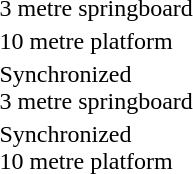<table>
<tr>
<td>3 metre springboard</td>
<td><strong></strong></td>
<td><strong></strong></td>
<td><strong></strong></td>
</tr>
<tr>
<td>10 metre platform</td>
<td><strong></strong></td>
<td><strong></strong></td>
<td><strong></strong></td>
</tr>
<tr>
<td>Synchronized<br>3 metre springboard</td>
<td><strong><br></strong></td>
<td><strong><br></strong></td>
<td><strong><br></strong></td>
</tr>
<tr>
<td>Synchronized<br>10 metre platform</td>
<td><strong><br></strong></td>
<td><strong><br></strong></td>
<td><strong><br></strong></td>
</tr>
</table>
